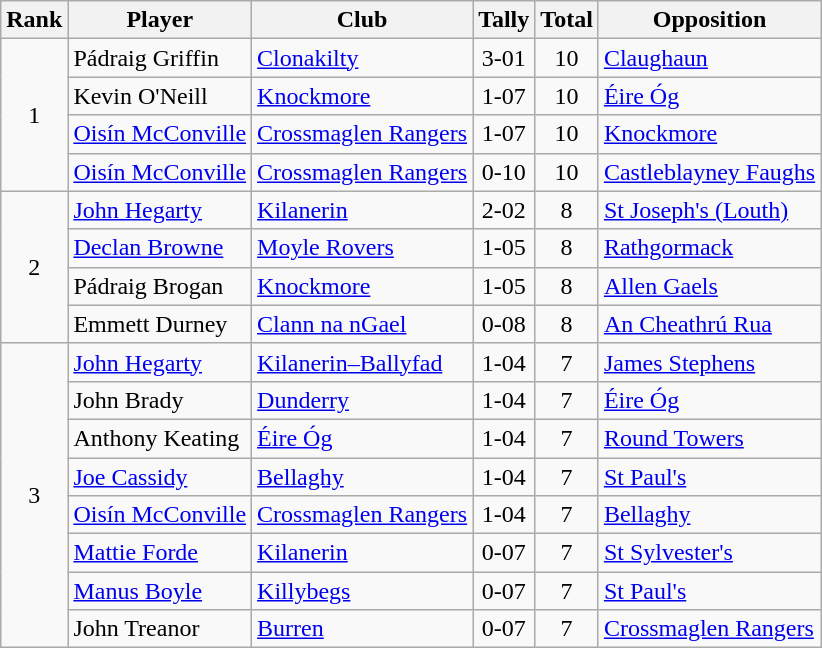<table class="wikitable">
<tr>
<th>Rank</th>
<th>Player</th>
<th>Club</th>
<th>Tally</th>
<th>Total</th>
<th>Opposition</th>
</tr>
<tr>
<td rowspan="4" style="text-align:center;">1</td>
<td>Pádraig Griffin</td>
<td><a href='#'>Clonakilty</a></td>
<td align=center>3-01</td>
<td align=center>10</td>
<td><a href='#'>Claughaun</a></td>
</tr>
<tr>
<td>Kevin O'Neill</td>
<td><a href='#'>Knockmore</a></td>
<td align=center>1-07</td>
<td align=center>10</td>
<td><a href='#'>Éire Óg</a></td>
</tr>
<tr>
<td><a href='#'>Oisín McConville</a></td>
<td><a href='#'>Crossmaglen Rangers</a></td>
<td align=center>1-07</td>
<td align=center>10</td>
<td><a href='#'>Knockmore</a></td>
</tr>
<tr>
<td><a href='#'>Oisín McConville</a></td>
<td><a href='#'>Crossmaglen Rangers</a></td>
<td align=center>0-10</td>
<td align=center>10</td>
<td><a href='#'>Castleblayney Faughs</a></td>
</tr>
<tr>
<td rowspan="4" style="text-align:center;">2</td>
<td><a href='#'>John Hegarty</a></td>
<td><a href='#'>Kilanerin</a></td>
<td align=center>2-02</td>
<td align=center>8</td>
<td><a href='#'>St Joseph's (Louth)</a></td>
</tr>
<tr>
<td><a href='#'>Declan Browne</a></td>
<td><a href='#'>Moyle Rovers</a></td>
<td align=center>1-05</td>
<td align=center>8</td>
<td><a href='#'>Rathgormack</a></td>
</tr>
<tr>
<td>Pádraig Brogan</td>
<td><a href='#'>Knockmore</a></td>
<td align=center>1-05</td>
<td align=center>8</td>
<td><a href='#'>Allen Gaels</a></td>
</tr>
<tr>
<td>Emmett Durney</td>
<td><a href='#'>Clann na nGael</a></td>
<td align=center>0-08</td>
<td align=center>8</td>
<td><a href='#'>An Cheathrú Rua</a></td>
</tr>
<tr>
<td rowspan="8" style="text-align:center;">3</td>
<td><a href='#'>John Hegarty</a></td>
<td><a href='#'>Kilanerin–Ballyfad</a></td>
<td align=center>1-04</td>
<td align=center>7</td>
<td><a href='#'>James Stephens</a></td>
</tr>
<tr>
<td>John Brady</td>
<td><a href='#'>Dunderry</a></td>
<td align=center>1-04</td>
<td align=center>7</td>
<td><a href='#'>Éire Óg</a></td>
</tr>
<tr>
<td>Anthony Keating</td>
<td><a href='#'>Éire Óg</a></td>
<td align=center>1-04</td>
<td align=center>7</td>
<td><a href='#'>Round Towers</a></td>
</tr>
<tr>
<td><a href='#'>Joe Cassidy</a></td>
<td><a href='#'>Bellaghy</a></td>
<td align=center>1-04</td>
<td align=center>7</td>
<td><a href='#'>St Paul's</a></td>
</tr>
<tr>
<td><a href='#'>Oisín McConville</a></td>
<td><a href='#'>Crossmaglen Rangers</a></td>
<td align=center>1-04</td>
<td align=center>7</td>
<td><a href='#'>Bellaghy</a></td>
</tr>
<tr>
<td><a href='#'>Mattie Forde</a></td>
<td><a href='#'>Kilanerin</a></td>
<td align=center>0-07</td>
<td align=center>7</td>
<td><a href='#'>St Sylvester's</a></td>
</tr>
<tr>
<td><a href='#'>Manus Boyle</a></td>
<td><a href='#'>Killybegs</a></td>
<td align=center>0-07</td>
<td align=center>7</td>
<td><a href='#'>St Paul's</a></td>
</tr>
<tr>
<td>John Treanor</td>
<td><a href='#'>Burren</a></td>
<td align=center>0-07</td>
<td align=center>7</td>
<td><a href='#'>Crossmaglen Rangers</a></td>
</tr>
</table>
